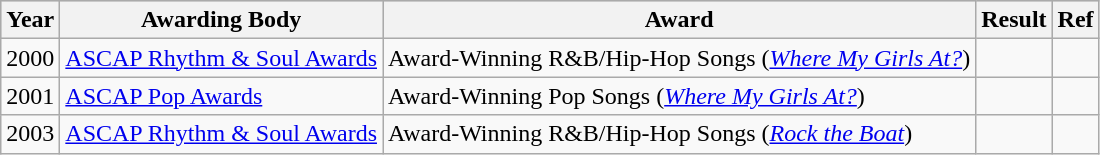<table class="wikitable">
<tr style="background:#ccc; text-align:center;">
<th scope="col">Year</th>
<th scope="col">Awarding Body</th>
<th scope="col">Award</th>
<th scope="col">Result</th>
<th>Ref</th>
</tr>
<tr>
<td>2000</td>
<td><a href='#'>ASCAP Rhythm & Soul Awards</a></td>
<td>Award-Winning R&B/Hip-Hop Songs (<em><a href='#'>Where My Girls At?</a></em>)</td>
<td></td>
<td></td>
</tr>
<tr>
<td>2001</td>
<td><a href='#'>ASCAP Pop Awards</a></td>
<td>Award-Winning Pop Songs (<em><a href='#'>Where My Girls At?</a></em>)</td>
<td></td>
<td></td>
</tr>
<tr>
<td>2003</td>
<td><a href='#'>ASCAP Rhythm & Soul Awards</a></td>
<td>Award-Winning R&B/Hip-Hop Songs (<em><a href='#'>Rock the Boat</a></em>)</td>
<td></td>
<td></td>
</tr>
</table>
